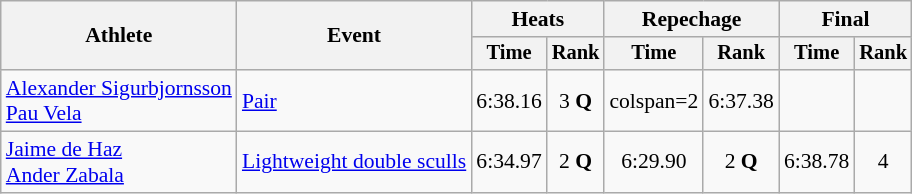<table class=wikitable style="font-size:90%;">
<tr>
<th rowspan=2>Athlete</th>
<th rowspan=2>Event</th>
<th colspan=2>Heats</th>
<th colspan=2>Repechage</th>
<th colspan=2>Final</th>
</tr>
<tr style="font-size:95%">
<th>Time</th>
<th>Rank</th>
<th>Time</th>
<th>Rank</th>
<th>Time</th>
<th>Rank</th>
</tr>
<tr align=center>
<td align=left><a href='#'>Alexander Sigurbjornsson</a><br><a href='#'>Pau Vela</a></td>
<td align=left><a href='#'>Pair</a></td>
<td>6:38.16</td>
<td>3 <strong>Q</strong></td>
<td>colspan=2 </td>
<td>6:37.38</td>
<td></td>
</tr>
<tr align=center>
<td align=left><a href='#'>Jaime de Haz</a><br><a href='#'>Ander Zabala</a></td>
<td align=left><a href='#'>Lightweight double sculls</a></td>
<td>6:34.97</td>
<td>2 <strong>Q</strong></td>
<td>6:29.90</td>
<td>2 <strong>Q</strong></td>
<td>6:38.78</td>
<td>4</td>
</tr>
</table>
